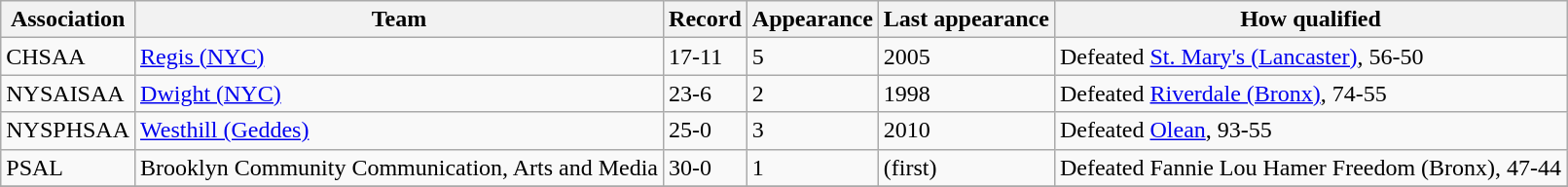<table class="wikitable sortable" style="text-align:left;">
<tr>
<th>Association</th>
<th>Team</th>
<th>Record</th>
<th data-sort-type="number">Appearance</th>
<th>Last appearance</th>
<th>How qualified</th>
</tr>
<tr>
<td>CHSAA</td>
<td><a href='#'>Regis (NYC)</a></td>
<td>17-11</td>
<td>5</td>
<td>2005</td>
<td>Defeated <a href='#'>St. Mary's (Lancaster)</a>, 56-50</td>
</tr>
<tr>
<td>NYSAISAA</td>
<td><a href='#'>Dwight (NYC)</a></td>
<td>23-6</td>
<td>2</td>
<td>1998</td>
<td>Defeated <a href='#'>Riverdale (Bronx)</a>, 74-55</td>
</tr>
<tr>
<td>NYSPHSAA</td>
<td><a href='#'>Westhill (Geddes)</a></td>
<td>25-0</td>
<td>3</td>
<td>2010</td>
<td>Defeated <a href='#'>Olean</a>, 93-55</td>
</tr>
<tr>
<td>PSAL</td>
<td>Brooklyn Community Communication, Arts and Media</td>
<td>30-0</td>
<td>1</td>
<td>(first)</td>
<td>Defeated Fannie Lou Hamer Freedom (Bronx), 47-44</td>
</tr>
<tr>
</tr>
</table>
